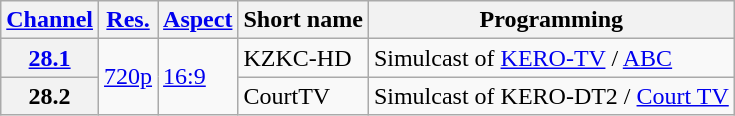<table class="wikitable">
<tr>
<th><a href='#'>Channel</a></th>
<th><a href='#'>Res.</a></th>
<th><a href='#'>Aspect</a></th>
<th>Short name</th>
<th>Programming</th>
</tr>
<tr>
<th scope = "row"><a href='#'>28.1</a></th>
<td rowspan=2><a href='#'>720p</a></td>
<td rowspan=2><a href='#'>16:9</a></td>
<td>KZKC-HD</td>
<td>Simulcast of <a href='#'>KERO-TV</a> / <a href='#'>ABC</a></td>
</tr>
<tr>
<th scope = "row">28.2</th>
<td>CourtTV</td>
<td>Simulcast of KERO-DT2 / <a href='#'>Court TV</a></td>
</tr>
</table>
